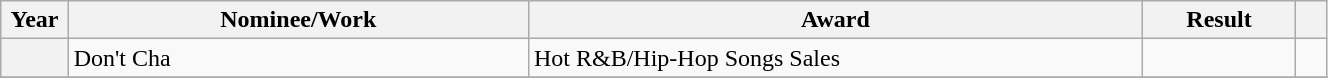<table class="wikitable plainrowheaders" style="width:70%;">
<tr>
<th scope="col" style="width:4%;">Year</th>
<th style="width:30%;">Nominee/Work</th>
<th style="width:40%;">Award</th>
<th style="width:10%;">Result</th>
<th scope="col" style="width:2%;"></th>
</tr>
<tr>
<th scope="row"></th>
<td>Don't Cha </td>
<td>Hot R&B/Hip-Hop Songs Sales</td>
<td></td>
<td style="text-align:center;"></td>
</tr>
<tr>
</tr>
</table>
